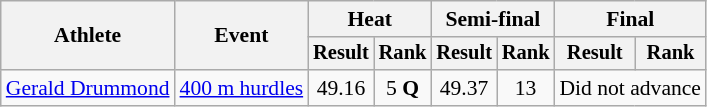<table class=wikitable style=font-size:90%>
<tr>
<th rowspan=2>Athlete</th>
<th rowspan=2>Event</th>
<th colspan=2>Heat</th>
<th colspan=2>Semi-final</th>
<th colspan=2>Final</th>
</tr>
<tr style=font-size:95%>
<th>Result</th>
<th>Rank</th>
<th>Result</th>
<th>Rank</th>
<th>Result</th>
<th>Rank</th>
</tr>
<tr align=center>
<td align=left><a href='#'>Gerald Drummond</a></td>
<td align=left><a href='#'>400 m hurdles</a></td>
<td>49.16</td>
<td>5 <strong>Q</strong></td>
<td>49.37</td>
<td>13</td>
<td colspan="2">Did not advance</td>
</tr>
</table>
